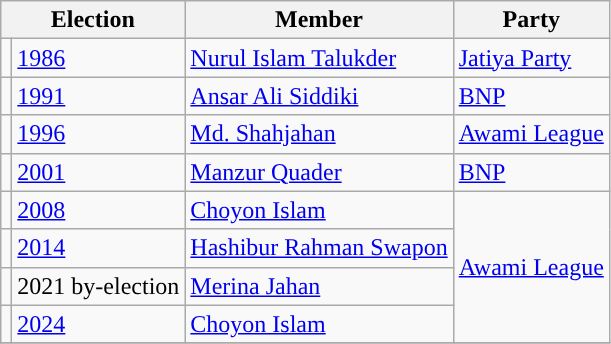<table class="wikitable">
<tr>
<th colspan="2">Election</th>
<th>Member</th>
<th>Party</th>
</tr>
<tr>
<td style="background-color:"></td>
<td><a href='#'>1986</a></td>
<td><a href='#'>Nurul Islam Talukder</a></td>
<td><a href='#'>Jatiya Party</a></td>
</tr>
<tr>
<td style="background-color:"></td>
<td><a href='#'>1991</a></td>
<td><a href='#'>Ansar Ali Siddiki</a></td>
<td><a href='#'>BNP</a></td>
</tr>
<tr>
<td style="background-color:"></td>
<td><a href='#'>1996</a></td>
<td><a href='#'>Md. Shahjahan</a></td>
<td><a href='#'>Awami League</a></td>
</tr>
<tr>
<td style="background-color:"></td>
<td><a href='#'>2001</a></td>
<td><a href='#'>Manzur Quader</a></td>
<td><a href='#'>BNP</a></td>
</tr>
<tr>
<td style="background-color:"></td>
<td><a href='#'>2008</a></td>
<td><a href='#'>Choyon Islam</a></td>
<td rowspan="4"><a href='#'>Awami League</a></td>
</tr>
<tr>
<td style="background-color:"></td>
<td><a href='#'>2014</a></td>
<td><a href='#'>Hashibur Rahman Swapon</a></td>
</tr>
<tr>
<td style="background-color:"></td>
<td>2021 by-election</td>
<td><a href='#'>Merina Jahan</a></td>
</tr>
<tr>
<td style="background-color:"></td>
<td><a href='#'>2024</a></td>
<td><a href='#'>Choyon Islam</a></td>
</tr>
<tr>
</tr>
</table>
